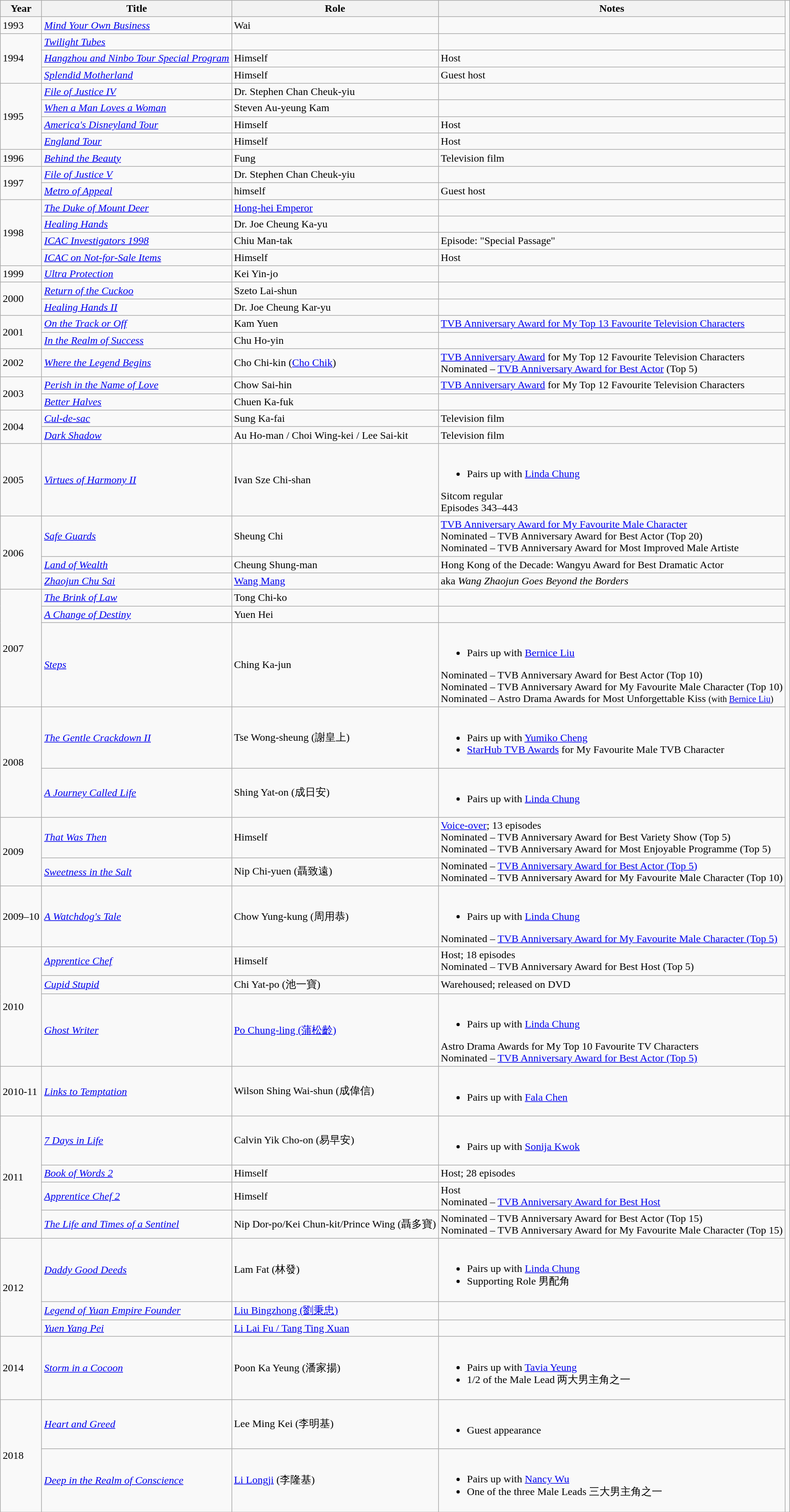<table class="wikitable sortable">
<tr>
<th>Year</th>
<th>Title</th>
<th>Role</th>
<th class="unsortable">Notes</th>
</tr>
<tr>
<td>1993</td>
<td><em><a href='#'>Mind Your Own Business</a></em></td>
<td>Wai</td>
<td></td>
</tr>
<tr>
<td rowspan=3>1994</td>
<td><em><a href='#'>Twilight Tubes</a></em></td>
<td></td>
<td></td>
</tr>
<tr>
<td><em><a href='#'>Hangzhou and Ninbo Tour Special Program</a></em></td>
<td>Himself</td>
<td>Host</td>
</tr>
<tr>
<td><em><a href='#'>Splendid Motherland</a></em></td>
<td>Himself</td>
<td>Guest host</td>
</tr>
<tr>
<td rowspan=4>1995</td>
<td><em><a href='#'>File of Justice IV</a></em></td>
<td>Dr. Stephen Chan Cheuk-yiu</td>
<td></td>
</tr>
<tr>
<td><em><a href='#'>When a Man Loves a Woman</a></em></td>
<td>Steven Au-yeung Kam</td>
<td></td>
</tr>
<tr>
<td><em><a href='#'>America's Disneyland Tour</a></em></td>
<td>Himself</td>
<td>Host</td>
</tr>
<tr>
<td><em><a href='#'>England Tour</a></em></td>
<td>Himself</td>
<td>Host</td>
</tr>
<tr>
<td>1996</td>
<td><em><a href='#'>Behind the Beauty</a></em></td>
<td>Fung</td>
<td>Television film</td>
</tr>
<tr>
<td rowspan=2>1997</td>
<td><em><a href='#'>File of Justice V</a></em></td>
<td>Dr. Stephen Chan Cheuk-yiu</td>
<td></td>
</tr>
<tr>
<td><em><a href='#'>Metro of Appeal</a></em></td>
<td>himself</td>
<td>Guest host</td>
</tr>
<tr>
<td rowspan=4>1998</td>
<td><em><a href='#'>The Duke of Mount Deer</a></em></td>
<td><a href='#'>Hong-hei Emperor</a></td>
<td></td>
</tr>
<tr>
<td><em><a href='#'>Healing Hands</a></em></td>
<td>Dr. Joe Cheung Ka-yu</td>
<td></td>
</tr>
<tr>
<td><em><a href='#'>ICAC Investigators 1998</a></em></td>
<td>Chiu Man-tak</td>
<td>Episode: "Special Passage"</td>
</tr>
<tr>
<td><em><a href='#'>ICAC on Not-for-Sale Items</a></em></td>
<td>Himself</td>
<td>Host</td>
</tr>
<tr>
<td>1999</td>
<td><em><a href='#'>Ultra Protection</a></em></td>
<td>Kei Yin-jo</td>
<td></td>
</tr>
<tr>
<td rowspan=2>2000</td>
<td><em><a href='#'>Return of the Cuckoo</a></em></td>
<td>Szeto Lai-shun</td>
<td></td>
</tr>
<tr>
<td><em><a href='#'>Healing Hands II</a></em></td>
<td>Dr. Joe Cheung Kar-yu</td>
<td></td>
</tr>
<tr>
<td rowspan=2>2001</td>
<td><em><a href='#'>On the Track or Off</a></em></td>
<td>Kam Yuen</td>
<td><a href='#'>TVB Anniversary Award for My Top 13 Favourite Television Characters</a></td>
</tr>
<tr>
<td><em><a href='#'>In the Realm of Success</a></em></td>
<td>Chu Ho-yin</td>
<td></td>
</tr>
<tr>
<td>2002</td>
<td><em><a href='#'>Where the Legend Begins</a></em></td>
<td>Cho Chi-kin (<a href='#'>Cho Chik</a>)</td>
<td><a href='#'>TVB Anniversary Award</a> for My Top 12 Favourite Television Characters<br>Nominated – <a href='#'>TVB Anniversary Award for Best Actor</a> (Top 5)</td>
</tr>
<tr>
<td rowspan=2>2003</td>
<td><em><a href='#'>Perish in the Name of Love</a></em></td>
<td>Chow Sai-hin</td>
<td><a href='#'>TVB Anniversary Award</a> for My Top 12 Favourite Television Characters</td>
</tr>
<tr>
<td><em><a href='#'>Better Halves</a></em></td>
<td>Chuen Ka-fuk</td>
<td></td>
</tr>
<tr>
<td rowspan=2>2004</td>
<td><em><a href='#'>Cul-de-sac</a></em></td>
<td>Sung Ka-fai</td>
<td>Television film</td>
</tr>
<tr>
<td><em><a href='#'>Dark Shadow</a></em></td>
<td>Au Ho-man / Choi Wing-kei / Lee Sai-kit</td>
<td>Television film</td>
</tr>
<tr>
<td>2005</td>
<td><em><a href='#'>Virtues of Harmony II</a></em></td>
<td>Ivan Sze Chi-shan</td>
<td><br><ul><li>Pairs up with <a href='#'>Linda Chung</a></li></ul>Sitcom regular<br>Episodes 343–443</td>
</tr>
<tr>
<td rowspan=3>2006</td>
<td><em><a href='#'>Safe Guards</a></em></td>
<td>Sheung Chi</td>
<td><a href='#'>TVB Anniversary Award for My Favourite Male Character</a><br>Nominated – TVB Anniversary Award for Best Actor (Top 20)<br>Nominated – TVB Anniversary Award for Most Improved Male Artiste</td>
</tr>
<tr>
<td><em><a href='#'>Land of Wealth</a></em></td>
<td>Cheung Shung-man</td>
<td>Hong Kong of the Decade: Wangyu Award for Best Dramatic Actor</td>
</tr>
<tr>
<td><em><a href='#'>Zhaojun Chu Sai</a></em></td>
<td><a href='#'>Wang Mang</a></td>
<td>aka <em>Wang Zhaojun Goes Beyond the Borders</em></td>
</tr>
<tr>
<td rowspan=3>2007</td>
<td><em><a href='#'>The Brink of Law</a></em></td>
<td>Tong Chi-ko</td>
<td></td>
</tr>
<tr>
<td><em><a href='#'>A Change of Destiny</a></em></td>
<td>Yuen Hei</td>
<td></td>
</tr>
<tr>
<td><em><a href='#'>Steps</a></em></td>
<td>Ching Ka-jun</td>
<td><br><ul><li>Pairs up with <a href='#'>Bernice Liu</a></li></ul>Nominated – TVB Anniversary Award for Best Actor (Top 10)<br>Nominated – TVB Anniversary Award for My Favourite Male Character (Top 10)<br>Nominated – Astro Drama Awards for Most Unforgettable Kiss <small>(with <a href='#'>Bernice Liu</a>)</small></td>
</tr>
<tr>
<td rowspan=2>2008</td>
<td><em><a href='#'>The Gentle Crackdown II</a></em></td>
<td>Tse Wong-sheung (謝皇上)</td>
<td><br><ul><li>Pairs up with <a href='#'>Yumiko Cheng</a></li><li><a href='#'>StarHub TVB Awards</a> for My Favourite Male TVB Character</li></ul></td>
</tr>
<tr>
<td><em><a href='#'>A Journey Called Life</a></em></td>
<td>Shing Yat-on (成日安)</td>
<td><br><ul><li>Pairs up with <a href='#'>Linda Chung</a></li></ul></td>
</tr>
<tr>
<td rowspan=2>2009</td>
<td><em><a href='#'>That Was Then</a></em></td>
<td>Himself</td>
<td><a href='#'>Voice-over</a>; 13 episodes <br> Nominated – TVB Anniversary Award for Best Variety Show (Top 5)<br>Nominated – TVB Anniversary Award for Most Enjoyable Programme (Top 5)</td>
</tr>
<tr>
<td><em><a href='#'>Sweetness in the Salt</a></em></td>
<td>Nip Chi-yuen (聶致遠)</td>
<td>Nominated – <a href='#'>TVB Anniversary Award for Best Actor (Top 5)</a><br>Nominated – TVB Anniversary Award for My Favourite Male Character (Top 10)</td>
</tr>
<tr>
<td>2009–10</td>
<td><em><a href='#'>A Watchdog's Tale</a></em></td>
<td>Chow Yung-kung (周用恭)</td>
<td><br><ul><li>Pairs up with <a href='#'>Linda Chung</a></li></ul>Nominated – <a href='#'>TVB Anniversary Award for My Favourite Male Character (Top 5)</a></td>
</tr>
<tr>
<td rowspan=3>2010</td>
<td><em><a href='#'>Apprentice Chef</a></em></td>
<td>Himself</td>
<td>Host; 18 episodes<br>Nominated – TVB Anniversary Award for Best Host (Top 5)</td>
</tr>
<tr>
<td><em><a href='#'>Cupid Stupid</a></em></td>
<td>Chi Yat-po (池一寶)</td>
<td>Warehoused; released on DVD</td>
</tr>
<tr>
<td><em><a href='#'>Ghost Writer</a></em></td>
<td><a href='#'>Po Chung-ling (蒲松齡)</a></td>
<td><br><ul><li>Pairs up with <a href='#'>Linda Chung</a></li></ul>Astro Drama Awards for My Top 10 Favourite TV Characters<br>Nominated – <a href='#'>TVB Anniversary Award for Best Actor (Top 5)</a></td>
</tr>
<tr>
<td>2010-11</td>
<td><em><a href='#'>Links to Temptation</a></em></td>
<td>Wilson Shing Wai-shun (成偉信)</td>
<td><br><ul><li>Pairs up with <a href='#'>Fala Chen</a></li></ul></td>
</tr>
<tr>
<td rowspan=4>2011</td>
<td><em><a href='#'>7 Days in Life</a></em></td>
<td>Calvin Yik Cho-on (易早安)</td>
<td><br><ul><li>Pairs up with <a href='#'>Sonija Kwok</a></li></ul></td>
<td></td>
</tr>
<tr>
<td><em><a href='#'>Book of Words 2</a></em></td>
<td>Himself</td>
<td>Host; 28 episodes</td>
</tr>
<tr>
<td><em><a href='#'>Apprentice Chef 2</a></em></td>
<td>Himself</td>
<td>Host<br>Nominated – <a href='#'>TVB Anniversary Award for Best Host</a></td>
</tr>
<tr>
<td><em><a href='#'>The Life and Times of a Sentinel</a></em></td>
<td>Nip Dor-po/Kei Chun-kit/Prince Wing (聶多寶)</td>
<td>Nominated – TVB Anniversary Award for Best Actor (Top 15)<br>Nominated – TVB Anniversary Award for My Favourite Male Character (Top 15)</td>
</tr>
<tr>
<td rowspan=3>2012</td>
<td><em><a href='#'>Daddy Good Deeds</a></em></td>
<td>Lam Fat (林發)</td>
<td><br><ul><li>Pairs up with <a href='#'>Linda Chung</a></li><li>Supporting Role 男配角</li></ul></td>
</tr>
<tr>
<td><em><a href='#'>Legend of Yuan Empire Founder</a></em></td>
<td><a href='#'>Liu Bingzhong (劉秉忠)</a></td>
<td></td>
</tr>
<tr>
<td><em><a href='#'>Yuen Yang Pei</a></em></td>
<td><a href='#'>Li Lai Fu / Tang Ting Xuan</a></td>
<td></td>
</tr>
<tr>
<td>2014</td>
<td><em><a href='#'>Storm in a Cocoon</a></em></td>
<td>Poon Ka Yeung (潘家揚)</td>
<td><br><ul><li>Pairs up with <a href='#'>Tavia Yeung</a></li><li>1/2 of the Male Lead 两大男主角之一</li></ul></td>
</tr>
<tr>
<td rowspan=2>2018</td>
<td><em><a href='#'>Heart and Greed</a></em></td>
<td>Lee Ming Kei (李明基)</td>
<td><br><ul><li>Guest appearance</li></ul></td>
</tr>
<tr>
<td><em><a href='#'>Deep in the Realm of Conscience</a></em></td>
<td><a href='#'>Li Longji</a> (李隆基)</td>
<td><br><ul><li>Pairs up with <a href='#'>Nancy Wu</a></li><li>One of the three Male Leads 三大男主角之一</li></ul></td>
</tr>
</table>
